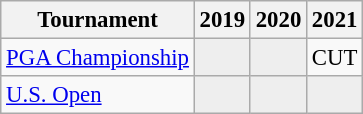<table class="wikitable" style="font-size:95%;text-align:center;">
<tr>
<th>Tournament</th>
<th>2019</th>
<th>2020</th>
<th>2021</th>
</tr>
<tr>
<td align=left><a href='#'>PGA Championship</a></td>
<td style="background:#eeeeee;"></td>
<td style="background:#eeeeee;"></td>
<td>CUT</td>
</tr>
<tr>
<td align=left><a href='#'>U.S. Open</a></td>
<td style="background:#eeeeee;"></td>
<td style="background:#eeeeee;"></td>
<td style="background:#eeeeee;"></td>
</tr>
</table>
